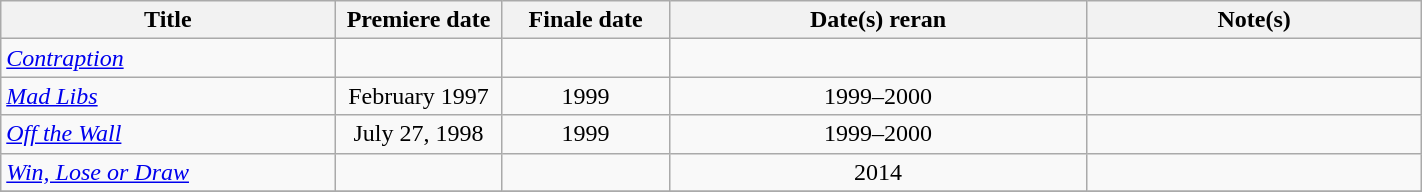<table class="wikitable plainrowheaders sortable" style="width:75%;text-align:center;">
<tr>
<th scope="col" style="width:20%;">Title</th>
<th scope="col" style="width:10%;">Premiere date</th>
<th scope="col" style="width:10%;">Finale date</th>
<th scope="col" style="width:25%;">Date(s) reran</th>
<th class="unsortable" style="width:20%;">Note(s)</th>
</tr>
<tr>
<td scope="row" style="text-align:left;"><em><a href='#'>Contraption</a></em></td>
<td></td>
<td></td>
<td></td>
<td></td>
</tr>
<tr>
<td scope="row" style="text-align:left;"><em><a href='#'>Mad Libs</a></em></td>
<td>February 1997</td>
<td>1999</td>
<td>1999–2000</td>
<td></td>
</tr>
<tr>
<td scope="row" style="text-align:left;"><em><a href='#'>Off the Wall</a></em></td>
<td>July 27, 1998</td>
<td>1999</td>
<td>1999–2000</td>
<td></td>
</tr>
<tr>
<td scope="row" style="text-align:left;"><em><a href='#'>Win, Lose or Draw</a></em></td>
<td></td>
<td></td>
<td>2014</td>
<td></td>
</tr>
<tr>
</tr>
</table>
